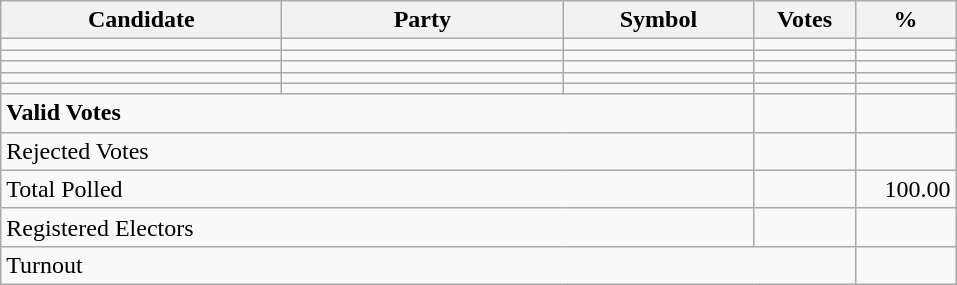<table class="wikitable" border="1" style="text-align:right;">
<tr>
<th align=left width="180">Candidate</th>
<th align=left width="180">Party</th>
<th align=left width="120">Symbol</th>
<th align=left width="60">Votes</th>
<th align=left width="60">%</th>
</tr>
<tr>
<td align=left></td>
<td align=left></td>
<td align=left></td>
<td align=right></td>
<td align=right></td>
</tr>
<tr>
<td align=left></td>
<td align=left></td>
<td align=left></td>
<td align=right></td>
<td align=right></td>
</tr>
<tr>
<td align=left></td>
<td align=left></td>
<td align=left></td>
<td align=right></td>
<td align=right></td>
</tr>
<tr>
<td align=left></td>
<td align=left></td>
<td align=left></td>
<td align=right></td>
<td align=right></td>
</tr>
<tr>
<td align=left></td>
<td align=left></td>
<td align=left></td>
<td align=right></td>
<td align=right></td>
</tr>
<tr>
<td align=left colspan=3><strong>Valid Votes</strong></td>
<td align=right><strong> </strong></td>
<td align=right><strong> </strong></td>
</tr>
<tr>
<td align=left colspan=3>Rejected Votes</td>
<td align=right></td>
<td align=right></td>
</tr>
<tr>
<td align=left colspan=3>Total Polled</td>
<td align=right></td>
<td align=right>100.00</td>
</tr>
<tr>
<td align=left colspan=3>Registered Electors</td>
<td align=right></td>
<td></td>
</tr>
<tr>
<td align=left colspan=4>Turnout</td>
<td align=right></td>
</tr>
</table>
